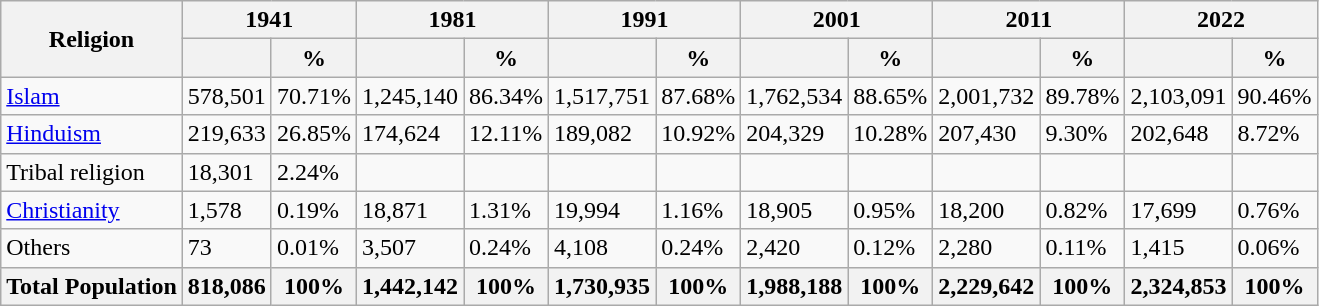<table class="wikitable sortable">
<tr>
<th rowspan="2">Religion</th>
<th colspan="2">1941</th>
<th colspan="2">1981</th>
<th colspan="2">1991</th>
<th colspan="2">2001</th>
<th colspan="2">2011</th>
<th colspan="2">2022</th>
</tr>
<tr>
<th></th>
<th>%</th>
<th></th>
<th>%</th>
<th></th>
<th>%</th>
<th></th>
<th>%</th>
<th></th>
<th>%</th>
<th></th>
<th>%</th>
</tr>
<tr>
<td><a href='#'>Islam</a> </td>
<td>578,501</td>
<td>70.71%</td>
<td>1,245,140</td>
<td>86.34%</td>
<td>1,517,751</td>
<td>87.68%</td>
<td>1,762,534</td>
<td>88.65%</td>
<td>2,001,732</td>
<td>89.78%</td>
<td>2,103,091</td>
<td>90.46%</td>
</tr>
<tr>
<td><a href='#'>Hinduism</a> </td>
<td>219,633</td>
<td>26.85%</td>
<td>174,624</td>
<td>12.11%</td>
<td>189,082</td>
<td>10.92%</td>
<td>204,329</td>
<td>10.28%</td>
<td>207,430</td>
<td>9.30%</td>
<td>202,648</td>
<td>8.72%</td>
</tr>
<tr>
<td>Tribal religion</td>
<td>18,301</td>
<td>2.24%</td>
<td></td>
<td></td>
<td></td>
<td></td>
<td></td>
<td></td>
<td></td>
<td></td>
<td></td>
<td></td>
</tr>
<tr>
<td><a href='#'>Christianity</a> </td>
<td>1,578</td>
<td>0.19%</td>
<td>18,871</td>
<td>1.31%</td>
<td>19,994</td>
<td>1.16%</td>
<td>18,905</td>
<td>0.95%</td>
<td>18,200</td>
<td>0.82%</td>
<td>17,699</td>
<td>0.76%</td>
</tr>
<tr>
<td>Others</td>
<td>73</td>
<td>0.01%</td>
<td>3,507</td>
<td>0.24%</td>
<td>4,108</td>
<td>0.24%</td>
<td>2,420</td>
<td>0.12%</td>
<td>2,280</td>
<td>0.11%</td>
<td>1,415</td>
<td>0.06%</td>
</tr>
<tr>
<th>Total Population</th>
<th>818,086</th>
<th>100%</th>
<th>1,442,142</th>
<th>100%</th>
<th>1,730,935</th>
<th>100%</th>
<th>1,988,188</th>
<th>100%</th>
<th>2,229,642</th>
<th>100%</th>
<th>2,324,853</th>
<th>100%</th>
</tr>
</table>
